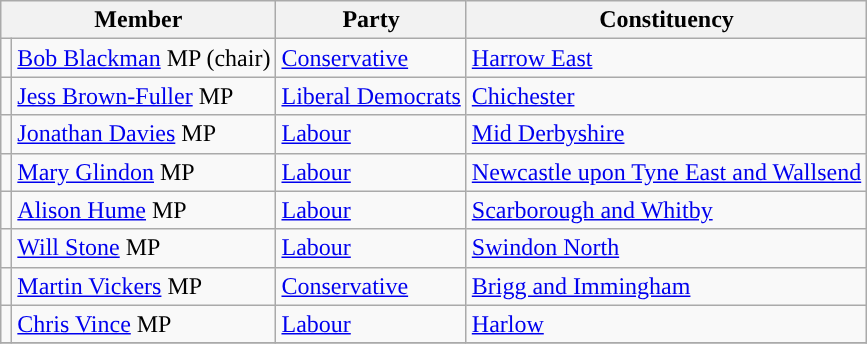<table class="wikitable">
<tr>
<th colspan="2" valign="top">Member</th>
<th valign="top">Party</th>
<th valign="top">Constituency</th>
</tr>
<tr>
<td style="color:inherit;background:"></td>
<td><a href='#'>Bob Blackman</a> MP (chair)</td>
<td><a href='#'>Conservative</a></td>
<td><a href='#'>Harrow East</a></td>
</tr>
<tr>
<td style="color:inherit;background:"></td>
<td><a href='#'>Jess Brown-Fuller</a> MP</td>
<td><a href='#'>Liberal Democrats</a></td>
<td><a href='#'>Chichester</a></td>
</tr>
<tr>
<td style="color:inherit;background:"></td>
<td><a href='#'>Jonathan Davies</a> MP</td>
<td><a href='#'>Labour</a></td>
<td><a href='#'>Mid Derbyshire</a></td>
</tr>
<tr>
<td style="color:inherit;background:"></td>
<td><a href='#'>Mary Glindon</a> MP</td>
<td><a href='#'>Labour</a></td>
<td><a href='#'>Newcastle upon Tyne East and Wallsend</a></td>
</tr>
<tr>
<td style="color:inherit;background:"></td>
<td><a href='#'>Alison Hume</a> MP</td>
<td><a href='#'>Labour</a></td>
<td><a href='#'>Scarborough and Whitby</a></td>
</tr>
<tr>
<td style="color:inherit;background:"></td>
<td><a href='#'>Will Stone</a> MP</td>
<td><a href='#'>Labour</a></td>
<td><a href='#'>Swindon North</a></td>
</tr>
<tr>
<td style="color:inherit;background:"></td>
<td><a href='#'>Martin Vickers</a> MP</td>
<td><a href='#'>Conservative</a></td>
<td><a href='#'>Brigg and Immingham</a></td>
</tr>
<tr>
<td style="color:inherit;background:"></td>
<td><a href='#'>Chris Vince</a> MP</td>
<td><a href='#'>Labour</a></td>
<td><a href='#'>Harlow</a></td>
</tr>
<tr>
</tr>
</table>
